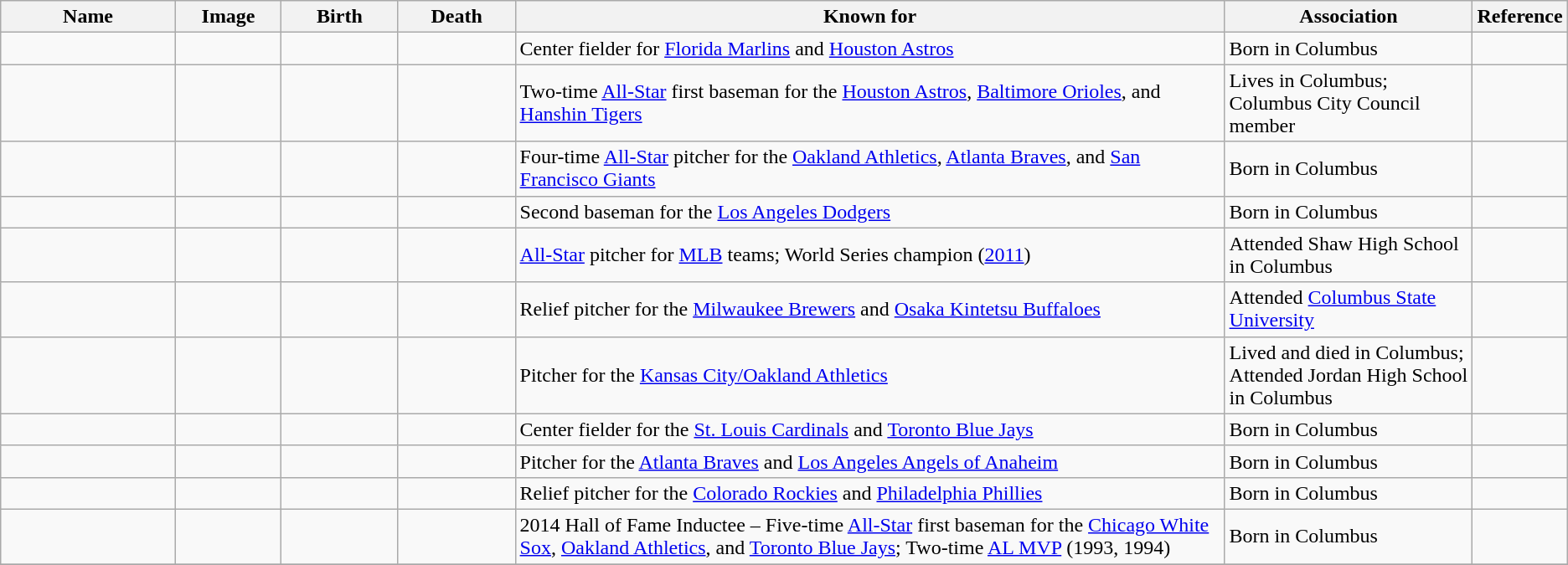<table class="wikitable sortable">
<tr>
<th scope="col" width="140">Name</th>
<th scope="col" width="80" class="unsortable">Image</th>
<th scope="col" width="90">Birth</th>
<th scope="col" width="90">Death</th>
<th scope="col" width="600" class="unsortable">Known for</th>
<th scope="col" width="200" class="unsortable">Association</th>
<th scope="col" width="30" class="unsortable">Reference</th>
</tr>
<tr>
<td></td>
<td></td>
<td align=right></td>
<td align=right></td>
<td>Center fielder for <a href='#'>Florida Marlins</a> and <a href='#'>Houston Astros</a></td>
<td>Born in Columbus</td>
<td align="center"></td>
</tr>
<tr>
<td></td>
<td></td>
<td align=right></td>
<td align=right></td>
<td>Two-time <a href='#'>All-Star</a> first baseman for the <a href='#'>Houston Astros</a>, <a href='#'>Baltimore Orioles</a>, and <a href='#'>Hanshin Tigers</a></td>
<td>Lives in Columbus; Columbus City Council member</td>
<td align="center"></td>
</tr>
<tr>
<td></td>
<td></td>
<td align=right></td>
<td align=right></td>
<td>Four-time <a href='#'>All-Star</a> pitcher for the <a href='#'>Oakland Athletics</a>, <a href='#'>Atlanta Braves</a>, and <a href='#'>San Francisco Giants</a></td>
<td>Born in Columbus</td>
<td align="center"></td>
</tr>
<tr>
<td></td>
<td></td>
<td align=right></td>
<td align=right></td>
<td>Second baseman for the <a href='#'>Los Angeles Dodgers</a></td>
<td>Born in Columbus</td>
<td align="center"></td>
</tr>
<tr>
<td></td>
<td></td>
<td align=right></td>
<td align=right></td>
<td><a href='#'>All-Star</a> pitcher for <a href='#'>MLB</a> teams; World Series champion (<a href='#'>2011</a>)</td>
<td>Attended Shaw High School in Columbus</td>
<td align="center"></td>
</tr>
<tr>
<td></td>
<td></td>
<td align=right></td>
<td align=right></td>
<td>Relief pitcher for the <a href='#'>Milwaukee Brewers</a> and <a href='#'>Osaka Kintetsu Buffaloes</a></td>
<td>Attended <a href='#'>Columbus State University</a></td>
<td align="center"></td>
</tr>
<tr>
<td></td>
<td></td>
<td align=right></td>
<td align=right></td>
<td>Pitcher for the <a href='#'>Kansas City/Oakland Athletics</a></td>
<td>Lived and died in Columbus; Attended Jordan High School in Columbus</td>
<td align="center"></td>
</tr>
<tr>
<td></td>
<td></td>
<td align=right></td>
<td align=right></td>
<td>Center fielder for the <a href='#'>St. Louis Cardinals</a> and <a href='#'>Toronto Blue Jays</a></td>
<td>Born in Columbus</td>
<td align="center"></td>
</tr>
<tr>
<td></td>
<td></td>
<td align=right></td>
<td align=right></td>
<td>Pitcher for the <a href='#'>Atlanta Braves</a> and <a href='#'>Los Angeles Angels of Anaheim</a></td>
<td>Born in Columbus</td>
<td align="center"></td>
</tr>
<tr>
<td></td>
<td></td>
<td align=right></td>
<td align=right></td>
<td>Relief pitcher for the <a href='#'>Colorado Rockies</a> and <a href='#'>Philadelphia Phillies</a></td>
<td>Born in Columbus</td>
<td align="center"></td>
</tr>
<tr>
<td></td>
<td></td>
<td align=right></td>
<td align=right></td>
<td>2014 Hall of Fame Inductee – Five-time <a href='#'>All-Star</a> first baseman for the <a href='#'>Chicago White Sox</a>, <a href='#'>Oakland Athletics</a>, and <a href='#'>Toronto Blue Jays</a>; Two-time <a href='#'>AL MVP</a> (1993, 1994)</td>
<td>Born in Columbus</td>
<td align="center"></td>
</tr>
<tr>
</tr>
</table>
